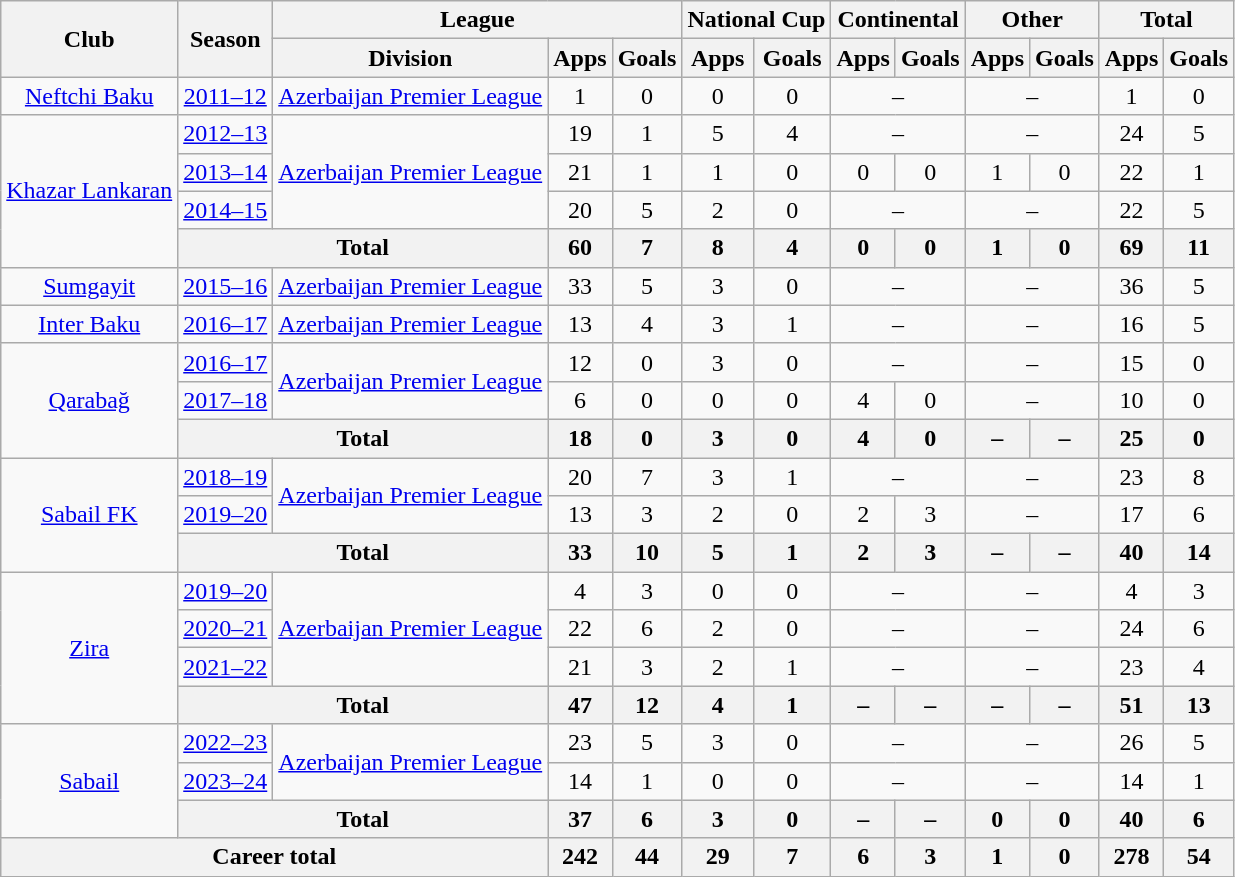<table class="wikitable" style="text-align: center;">
<tr>
<th rowspan="2">Club</th>
<th rowspan="2">Season</th>
<th colspan="3">League</th>
<th colspan="2">National Cup</th>
<th colspan="2">Continental</th>
<th colspan="2">Other</th>
<th colspan="2">Total</th>
</tr>
<tr>
<th>Division</th>
<th>Apps</th>
<th>Goals</th>
<th>Apps</th>
<th>Goals</th>
<th>Apps</th>
<th>Goals</th>
<th>Apps</th>
<th>Goals</th>
<th>Apps</th>
<th>Goals</th>
</tr>
<tr>
<td valign="center"><a href='#'>Neftchi Baku</a></td>
<td><a href='#'>2011–12</a></td>
<td><a href='#'>Azerbaijan Premier League</a></td>
<td>1</td>
<td>0</td>
<td>0</td>
<td>0</td>
<td colspan="2">–</td>
<td colspan="2">–</td>
<td>1</td>
<td>0</td>
</tr>
<tr>
<td rowspan="4" valign="center"><a href='#'>Khazar Lankaran</a></td>
<td><a href='#'>2012–13</a></td>
<td rowspan="3" valign="center"><a href='#'>Azerbaijan Premier League</a></td>
<td>19</td>
<td>1</td>
<td>5</td>
<td>4</td>
<td colspan="2">–</td>
<td colspan="2">–</td>
<td>24</td>
<td>5</td>
</tr>
<tr>
<td><a href='#'>2013–14</a></td>
<td>21</td>
<td>1</td>
<td>1</td>
<td>0</td>
<td>0</td>
<td>0</td>
<td>1</td>
<td>0</td>
<td>22</td>
<td>1</td>
</tr>
<tr>
<td><a href='#'>2014–15</a></td>
<td>20</td>
<td>5</td>
<td>2</td>
<td>0</td>
<td colspan="2">–</td>
<td colspan="2">–</td>
<td>22</td>
<td>5</td>
</tr>
<tr>
<th colspan="2">Total</th>
<th>60</th>
<th>7</th>
<th>8</th>
<th>4</th>
<th>0</th>
<th>0</th>
<th>1</th>
<th>0</th>
<th>69</th>
<th>11</th>
</tr>
<tr>
<td valign="center"><a href='#'>Sumgayit</a></td>
<td><a href='#'>2015–16</a></td>
<td><a href='#'>Azerbaijan Premier League</a></td>
<td>33</td>
<td>5</td>
<td>3</td>
<td>0</td>
<td colspan="2">–</td>
<td colspan="2">–</td>
<td>36</td>
<td>5</td>
</tr>
<tr>
<td valign="center"><a href='#'>Inter Baku</a></td>
<td><a href='#'>2016–17</a></td>
<td><a href='#'>Azerbaijan Premier League</a></td>
<td>13</td>
<td>4</td>
<td>3</td>
<td>1</td>
<td colspan="2">–</td>
<td colspan="2">–</td>
<td>16</td>
<td>5</td>
</tr>
<tr>
<td rowspan="3" valign="center"><a href='#'>Qarabağ</a></td>
<td><a href='#'>2016–17</a></td>
<td rowspan="2" valign="center"><a href='#'>Azerbaijan Premier League</a></td>
<td>12</td>
<td>0</td>
<td>3</td>
<td>0</td>
<td colspan="2">–</td>
<td colspan="2">–</td>
<td>15</td>
<td>0</td>
</tr>
<tr>
<td><a href='#'>2017–18</a></td>
<td>6</td>
<td>0</td>
<td>0</td>
<td>0</td>
<td>4</td>
<td>0</td>
<td colspan="2">–</td>
<td>10</td>
<td>0</td>
</tr>
<tr>
<th colspan="2">Total</th>
<th>18</th>
<th>0</th>
<th>3</th>
<th>0</th>
<th>4</th>
<th>0</th>
<th>–</th>
<th>–</th>
<th>25</th>
<th>0</th>
</tr>
<tr>
<td rowspan="3" valign="center"><a href='#'>Sabail FK</a></td>
<td><a href='#'>2018–19</a></td>
<td rowspan="2"><a href='#'>Azerbaijan Premier League</a></td>
<td>20</td>
<td>7</td>
<td>3</td>
<td>1</td>
<td colspan="2">–</td>
<td colspan="2">–</td>
<td>23</td>
<td>8</td>
</tr>
<tr>
<td><a href='#'>2019–20</a></td>
<td>13</td>
<td>3</td>
<td>2</td>
<td>0</td>
<td>2</td>
<td>3</td>
<td colspan="2">–</td>
<td>17</td>
<td>6</td>
</tr>
<tr>
<th colspan="2"><strong>Total</strong></th>
<th>33</th>
<th>10</th>
<th>5</th>
<th>1</th>
<th>2</th>
<th>3</th>
<th>–</th>
<th>–</th>
<th>40</th>
<th>14</th>
</tr>
<tr>
<td rowspan="4" valign="center"><a href='#'>Zira</a></td>
<td><a href='#'>2019–20</a></td>
<td rowspan="3"><a href='#'>Azerbaijan Premier League</a></td>
<td>4</td>
<td>3</td>
<td>0</td>
<td>0</td>
<td colspan="2">–</td>
<td colspan="2">–</td>
<td>4</td>
<td>3</td>
</tr>
<tr>
<td><a href='#'>2020–21</a></td>
<td>22</td>
<td>6</td>
<td>2</td>
<td>0</td>
<td colspan="2">–</td>
<td colspan="2">–</td>
<td>24</td>
<td>6</td>
</tr>
<tr>
<td><a href='#'>2021–22</a></td>
<td>21</td>
<td>3</td>
<td>2</td>
<td>1</td>
<td colspan="2">–</td>
<td colspan="2">–</td>
<td>23</td>
<td>4</td>
</tr>
<tr>
<th colspan="2">Total</th>
<th>47</th>
<th>12</th>
<th>4</th>
<th>1</th>
<th>–</th>
<th>–</th>
<th>–</th>
<th>–</th>
<th>51</th>
<th>13</th>
</tr>
<tr>
<td rowspan="3" valign="center"><a href='#'>Sabail</a></td>
<td><a href='#'>2022–23</a></td>
<td rowspan="2"><a href='#'>Azerbaijan Premier League</a></td>
<td>23</td>
<td>5</td>
<td>3</td>
<td>0</td>
<td colspan="2">–</td>
<td colspan="2">–</td>
<td>26</td>
<td>5</td>
</tr>
<tr>
<td><a href='#'>2023–24</a></td>
<td>14</td>
<td>1</td>
<td>0</td>
<td>0</td>
<td colspan="2">–</td>
<td colspan="2">–</td>
<td>14</td>
<td>1</td>
</tr>
<tr>
<th colspan="2"><strong>Total</strong></th>
<th>37</th>
<th>6</th>
<th>3</th>
<th>0</th>
<th>–</th>
<th>–</th>
<th>0</th>
<th>0</th>
<th>40</th>
<th>6</th>
</tr>
<tr>
<th colspan="3">Career total</th>
<th>242</th>
<th>44</th>
<th>29</th>
<th>7</th>
<th>6</th>
<th>3</th>
<th>1</th>
<th>0</th>
<th>278</th>
<th>54</th>
</tr>
</table>
